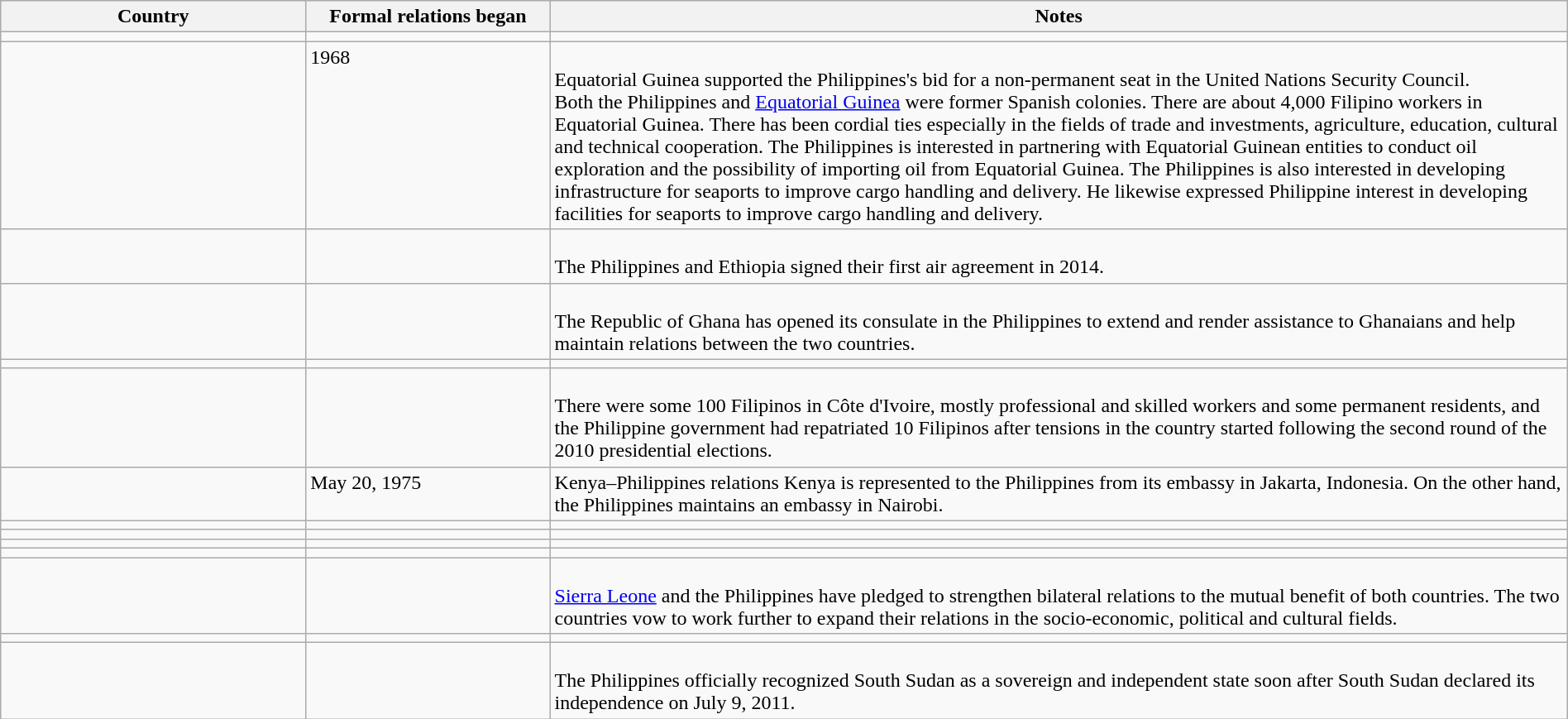<table class="wikitable sortable" style="width:100%; margin:auto;">
<tr>
<th style="width:15%;">Country</th>
<th style="width:12%;">Formal relations began</th>
<th class="unsortable" style="width:50%;">Notes</th>
</tr>
<tr valign="top">
<td></td>
<td></td>
<td></td>
</tr>
<tr valign="top">
<td></td>
<td>1968</td>
<td><br>Equatorial Guinea supported the Philippines's bid for a non-permanent seat in the United Nations Security Council.<br>Both the Philippines and <a href='#'>Equatorial Guinea</a> were former Spanish colonies. There are about 4,000 Filipino workers in Equatorial Guinea. There has been cordial ties especially in the fields of trade and investments, agriculture, education, cultural and technical cooperation. The Philippines is interested in partnering with Equatorial Guinean entities to conduct oil exploration and the possibility of importing oil from Equatorial Guinea. The Philippines is also interested in developing infrastructure for seaports to improve cargo handling and delivery. He likewise expressed Philippine interest in developing facilities for seaports to improve cargo handling and delivery.</td>
</tr>
<tr valign="top">
<td></td>
<td></td>
<td><br>The Philippines and Ethiopia signed their first air agreement in 2014.</td>
</tr>
<tr valign="top">
<td></td>
<td></td>
<td><br>The Republic of Ghana has opened its consulate in the Philippines to extend and render assistance to Ghanaians and help maintain relations between the two countries.</td>
</tr>
<tr valign="top">
<td></td>
<td></td>
<td></td>
</tr>
<tr valign="top">
<td></td>
<td></td>
<td><br>There were some 100 Filipinos in Côte d'Ivoire, mostly professional and skilled workers and some permanent residents, and the Philippine government had repatriated 10 Filipinos after tensions in the country started following the second round of the 2010 presidential elections.</td>
</tr>
<tr valign="top">
<td></td>
<td>May 20, 1975</td>
<td>Kenya–Philippines relations Kenya is represented to the Philippines from its embassy in Jakarta, Indonesia. On the other hand, the Philippines maintains an embassy in Nairobi.</td>
</tr>
<tr valign="top">
<td></td>
<td></td>
<td></td>
</tr>
<tr valign="top">
<td></td>
<td></td>
<td></td>
</tr>
<tr valign="top">
<td></td>
<td></td>
<td></td>
</tr>
<tr valign="top">
<td></td>
<td></td>
<td></td>
</tr>
<tr valign="top">
<td></td>
<td></td>
<td><br><a href='#'>Sierra Leone</a> and the Philippines have pledged to strengthen bilateral relations to the mutual benefit of both countries.
The two countries vow to work further to expand their relations in the socio-economic, political and cultural fields.</td>
</tr>
<tr valign="top">
<td></td>
<td></td>
<td></td>
</tr>
<tr valign="top">
<td></td>
<td></td>
<td><br>The Philippines officially recognized South Sudan as a sovereign and independent state soon after South Sudan declared its independence on July 9, 2011.</td>
</tr>
</table>
